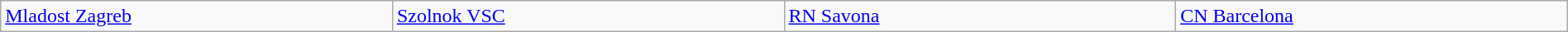<table class="wikitable" style="table-layout:fixed;width:100%;">
<tr>
<td width=25%> <a href='#'>Mladost Zagreb</a> </td>
<td width=25%> <a href='#'>Szolnok VSC</a> </td>
<td width=25%> <a href='#'>RN Savona</a> </td>
<td width=25%> <a href='#'>CN Barcelona</a> </td>
</tr>
</table>
